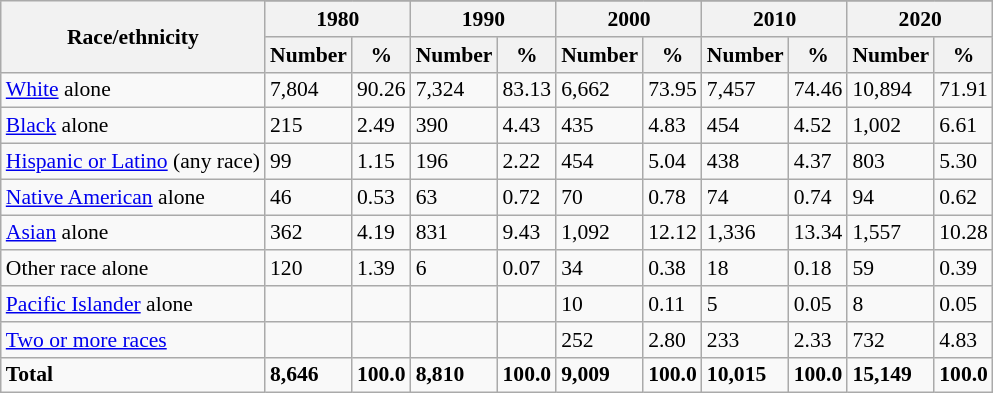<table class="wikitable sortable mw-collapsible collapsible left" style="font-size: 90%;">
<tr>
<th rowspan="3">Race/ethnicity</th>
</tr>
<tr>
<th colspan="2">1980</th>
<th colspan="2">1990</th>
<th colspan="2">2000</th>
<th colspan="2">2010</th>
<th colspan="2">2020</th>
</tr>
<tr>
<th>Number</th>
<th>%</th>
<th>Number</th>
<th>%</th>
<th>Number</th>
<th>%</th>
<th>Number</th>
<th>%</th>
<th>Number</th>
<th>%</th>
</tr>
<tr>
<td><a href='#'>White</a> alone</td>
<td>7,804</td>
<td>90.26</td>
<td>7,324</td>
<td>83.13</td>
<td>6,662</td>
<td>73.95</td>
<td>7,457</td>
<td>74.46</td>
<td>10,894</td>
<td>71.91</td>
</tr>
<tr>
<td><a href='#'>Black</a> alone</td>
<td>215</td>
<td>2.49</td>
<td>390</td>
<td>4.43</td>
<td>435</td>
<td>4.83</td>
<td>454</td>
<td>4.52</td>
<td>1,002</td>
<td>6.61</td>
</tr>
<tr>
<td><a href='#'>Hispanic or Latino</a> (any race)</td>
<td>99</td>
<td>1.15</td>
<td>196</td>
<td>2.22</td>
<td>454</td>
<td>5.04</td>
<td>438</td>
<td>4.37</td>
<td>803</td>
<td>5.30</td>
</tr>
<tr>
<td><a href='#'>Native American</a> alone</td>
<td>46</td>
<td>0.53</td>
<td>63</td>
<td>0.72</td>
<td>70</td>
<td>0.78</td>
<td>74</td>
<td>0.74</td>
<td>94</td>
<td>0.62</td>
</tr>
<tr>
<td><a href='#'>Asian</a> alone</td>
<td>362</td>
<td>4.19</td>
<td>831</td>
<td>9.43</td>
<td>1,092</td>
<td>12.12</td>
<td>1,336</td>
<td>13.34</td>
<td>1,557</td>
<td>10.28</td>
</tr>
<tr>
<td>Other race alone</td>
<td>120</td>
<td>1.39</td>
<td>6</td>
<td>0.07</td>
<td>34</td>
<td>0.38</td>
<td>18</td>
<td>0.18</td>
<td>59</td>
<td>0.39</td>
</tr>
<tr>
<td><a href='#'>Pacific Islander</a> alone</td>
<td></td>
<td></td>
<td></td>
<td></td>
<td>10</td>
<td>0.11</td>
<td>5</td>
<td>0.05</td>
<td>8</td>
<td>0.05</td>
</tr>
<tr>
<td><a href='#'>Two or more races</a></td>
<td></td>
<td></td>
<td></td>
<td></td>
<td>252</td>
<td>2.80</td>
<td>233</td>
<td>2.33</td>
<td>732</td>
<td>4.83</td>
</tr>
<tr>
<td><strong>Total</strong></td>
<td><strong>8,646</strong></td>
<td><strong>100.0</strong></td>
<td><strong>8,810</strong></td>
<td><strong>100.0</strong></td>
<td><strong>9,009</strong></td>
<td><strong>100.0</strong></td>
<td><strong>10,015</strong></td>
<td><strong>100.0</strong></td>
<td><strong>15,149</strong></td>
<td><strong>100.0</strong></td>
</tr>
</table>
